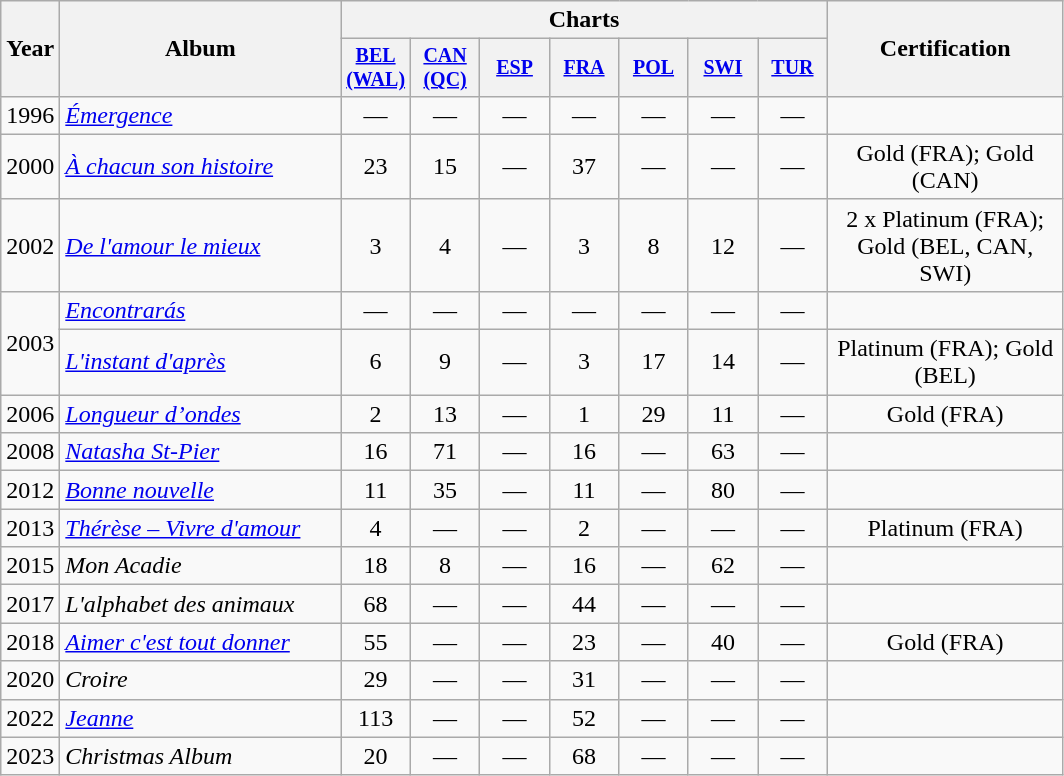<table class="wikitable">
<tr>
<th align="center" rowspan="2" width="10">Year</th>
<th align="center" rowspan="2" width="180">Album</th>
<th align="center" colspan="7">Charts</th>
<th align="center" rowspan="2" width="150">Certification</th>
</tr>
<tr>
<th style="width:40px; font-size:smaller;"><a href='#'>BEL<br>(WAL)</a><br></th>
<th style="width:40px; font-size:smaller;"><a href='#'>CAN (QC)</a></th>
<th style="width:40px; font-size:smaller;"><a href='#'>ESP</a><br></th>
<th style="width:40px; font-size:smaller;"><a href='#'>FRA</a><br></th>
<th style="width:40px; font-size:smaller;"><a href='#'>POL</a></th>
<th style="width:40px; font-size:smaller;"><a href='#'>SWI</a><br></th>
<th style="width:40px; font-size:smaller;"><a href='#'>TUR</a></th>
</tr>
<tr>
<td>1996</td>
<td><em><a href='#'>Émergence</a></em></td>
<td align="center">—</td>
<td align="center">—</td>
<td align="center">—</td>
<td align="center">—</td>
<td align="center">—</td>
<td align="center">—</td>
<td align="center">—</td>
</tr>
<tr>
<td>2000</td>
<td><em><a href='#'>À chacun son histoire</a></em></td>
<td align="center">23</td>
<td align="center">15</td>
<td align="center">—</td>
<td align="center">37</td>
<td align="center">—</td>
<td align="center">—</td>
<td align="center">—</td>
<td align="center">Gold (FRA); Gold (CAN)</td>
</tr>
<tr>
<td>2002</td>
<td><em><a href='#'>De l'amour le mieux</a></em></td>
<td align="center">3</td>
<td align="center">4</td>
<td align="center">—</td>
<td align="center">3</td>
<td align="center">8</td>
<td align="center">12</td>
<td align="center">—</td>
<td align="center">2 x Platinum (FRA); Gold (BEL, CAN, SWI)</td>
</tr>
<tr>
<td rowspan="2">2003</td>
<td><em><a href='#'>Encontrarás</a></em></td>
<td align="center">—</td>
<td align="center">—</td>
<td align="center">—</td>
<td align="center">—</td>
<td align="center">—</td>
<td align="center">—</td>
<td align="center">—</td>
<td align="center"></td>
</tr>
<tr>
<td><em><a href='#'>L'instant d'après</a></em></td>
<td align="center">6</td>
<td align="center">9</td>
<td align="center">—</td>
<td align="center">3</td>
<td align="center">17</td>
<td align="center">14</td>
<td align="center">—</td>
<td align="center">Platinum (FRA); Gold (BEL)</td>
</tr>
<tr>
<td>2006</td>
<td><em><a href='#'>Longueur d’ondes</a></em></td>
<td align="center">2</td>
<td align="center">13</td>
<td align="center">—</td>
<td align="center">1</td>
<td align="center">29</td>
<td align="center">11</td>
<td align="center">—</td>
<td align="center">Gold (FRA)</td>
</tr>
<tr>
<td>2008</td>
<td><em><a href='#'>Natasha St-Pier</a></em></td>
<td align="center">16</td>
<td align="center">71</td>
<td align="center">—</td>
<td align="center">16</td>
<td align="center">—</td>
<td align="center">63</td>
<td align="center">—</td>
<td align="center"></td>
</tr>
<tr>
<td>2012</td>
<td><em><a href='#'>Bonne nouvelle</a></em></td>
<td align="center">11</td>
<td align="center">35</td>
<td align="center">—</td>
<td align="center">11</td>
<td align="center">—</td>
<td align="center">80</td>
<td align="center">—</td>
<td align="center"></td>
</tr>
<tr>
<td>2013</td>
<td><em><a href='#'>Thérèse – Vivre d'amour</a></em></td>
<td align="center">4</td>
<td align="center">—</td>
<td align="center">—</td>
<td align="center">2</td>
<td align="center">—</td>
<td align="center">—</td>
<td align="center">—</td>
<td align="center">Platinum (FRA)</td>
</tr>
<tr>
<td>2015</td>
<td><em>Mon Acadie</em></td>
<td align="center">18</td>
<td align="center">8</td>
<td align="center">—</td>
<td align="center">16</td>
<td align="center">—</td>
<td align="center">62</td>
<td align="center">—</td>
<td align="center"></td>
</tr>
<tr>
<td>2017</td>
<td><em>L'alphabet des animaux</em></td>
<td align="center">68</td>
<td align="center">—</td>
<td align="center">—</td>
<td align="center">44</td>
<td align="center">—</td>
<td align="center">—</td>
<td align="center">—</td>
<td align="center"></td>
</tr>
<tr>
<td>2018</td>
<td><em><a href='#'>Aimer c'est tout donner</a></em></td>
<td align="center">55</td>
<td align="center">—</td>
<td align="center">—</td>
<td align="center">23</td>
<td align="center">—</td>
<td align="center">40</td>
<td align="center">—</td>
<td align="center">Gold (FRA) </td>
</tr>
<tr>
<td>2020</td>
<td><em>Croire</em></td>
<td align="center">29</td>
<td align="center">—</td>
<td align="center">—</td>
<td align="center">31</td>
<td align="center">—</td>
<td align="center">—</td>
<td align="center">—</td>
<td align="center"></td>
</tr>
<tr>
<td>2022</td>
<td><em><a href='#'>Jeanne</a></em></td>
<td align="center">113</td>
<td align="center">—</td>
<td align="center">—</td>
<td align="center">52</td>
<td align="center">—</td>
<td align="center">—</td>
<td align="center">—</td>
<td align="center"></td>
</tr>
<tr>
<td>2023</td>
<td><em>Christmas Album</em></td>
<td align="center">20</td>
<td align="center">—</td>
<td align="center">—</td>
<td align="center">68</td>
<td align="center">—</td>
<td align="center">—</td>
<td align="center">—</td>
<td align="center"></td>
</tr>
</table>
